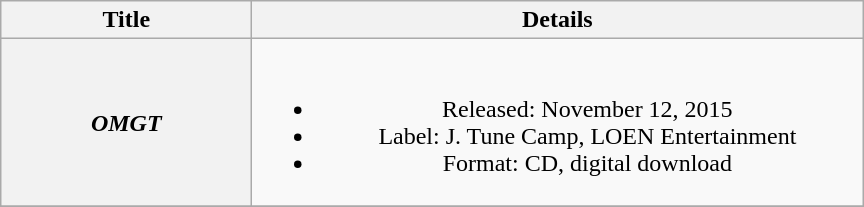<table class="wikitable plainrowheaders" style="text-align:center;">
<tr>
<th style="width:10em;">Title</th>
<th style="width:25em;">Details</th>
</tr>
<tr>
<th scope="row"><em>OMGT</em></th>
<td><br><ul><li>Released: November 12, 2015</li><li>Label: J. Tune Camp, LOEN Entertainment</li><li>Format: CD, digital download</li></ul></td>
</tr>
<tr>
</tr>
</table>
